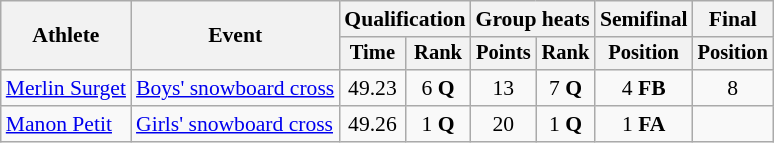<table class="wikitable" style="font-size:90%">
<tr>
<th rowspan="2">Athlete</th>
<th rowspan="2">Event</th>
<th colspan=2>Qualification</th>
<th colspan=2>Group heats</th>
<th>Semifinal</th>
<th>Final</th>
</tr>
<tr style="font-size:95%">
<th>Time</th>
<th>Rank</th>
<th>Points</th>
<th>Rank</th>
<th>Position</th>
<th>Position</th>
</tr>
<tr align=center>
<td align=left><a href='#'>Merlin Surget</a></td>
<td align=left><a href='#'>Boys' snowboard cross</a></td>
<td>49.23</td>
<td>6 <strong>Q</strong></td>
<td>13</td>
<td>7 <strong>Q</strong></td>
<td>4 <strong>FB</strong></td>
<td>8</td>
</tr>
<tr align=center>
<td align=left><a href='#'>Manon Petit</a></td>
<td align=left><a href='#'>Girls' snowboard cross</a></td>
<td>49.26</td>
<td>1 <strong>Q</strong></td>
<td>20</td>
<td>1 <strong>Q</strong></td>
<td>1 <strong>FA</strong></td>
<td></td>
</tr>
</table>
